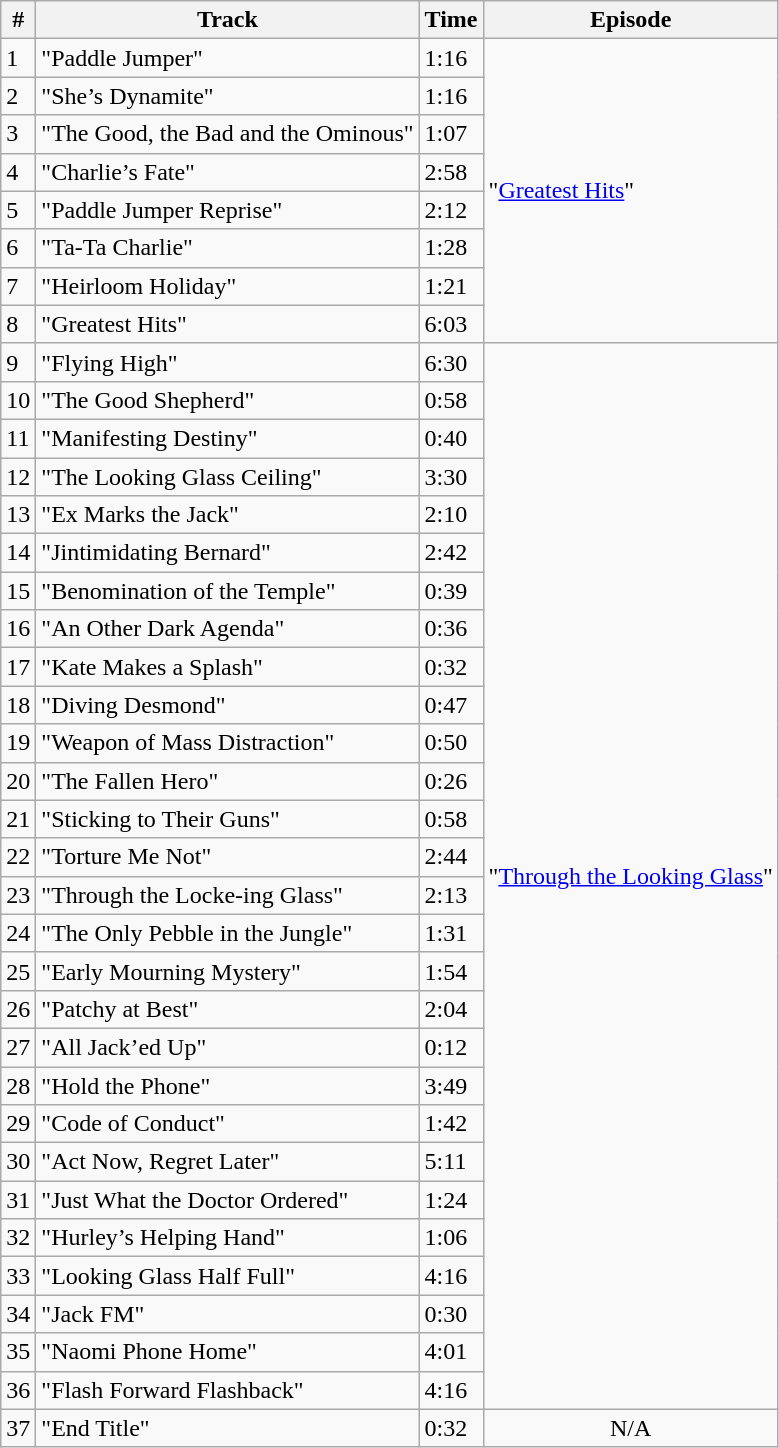<table class="wikitable">
<tr>
<th>#</th>
<th>Track</th>
<th>Time</th>
<th>Episode</th>
</tr>
<tr>
<td>1</td>
<td>"Paddle Jumper"</td>
<td>1:16</td>
<td rowspan="8">"<a href='#'>Greatest Hits</a>"</td>
</tr>
<tr>
<td>2</td>
<td>"She’s Dynamite"</td>
<td>1:16</td>
</tr>
<tr>
<td>3</td>
<td>"The Good, the Bad and the Ominous"</td>
<td>1:07</td>
</tr>
<tr>
<td>4</td>
<td>"Charlie’s Fate"</td>
<td>2:58</td>
</tr>
<tr>
<td>5</td>
<td>"Paddle Jumper Reprise"</td>
<td>2:12</td>
</tr>
<tr>
<td>6</td>
<td>"Ta-Ta Charlie"</td>
<td>1:28</td>
</tr>
<tr>
<td>7</td>
<td>"Heirloom Holiday"</td>
<td>1:21</td>
</tr>
<tr>
<td>8</td>
<td>"Greatest Hits"</td>
<td>6:03</td>
</tr>
<tr>
<td>9</td>
<td>"Flying High"</td>
<td>6:30</td>
<td rowspan="28">"<a href='#'>Through the Looking Glass</a>"</td>
</tr>
<tr>
<td>10</td>
<td>"The Good Shepherd"</td>
<td>0:58</td>
</tr>
<tr>
<td>11</td>
<td>"Manifesting Destiny"</td>
<td>0:40</td>
</tr>
<tr>
<td>12</td>
<td>"The Looking Glass Ceiling"</td>
<td>3:30</td>
</tr>
<tr>
<td>13</td>
<td>"Ex Marks the Jack"</td>
<td>2:10</td>
</tr>
<tr>
<td>14</td>
<td>"Jintimidating Bernard"</td>
<td>2:42</td>
</tr>
<tr>
<td>15</td>
<td>"Benomination of the Temple"</td>
<td>0:39</td>
</tr>
<tr>
<td>16</td>
<td>"An Other Dark Agenda"</td>
<td>0:36</td>
</tr>
<tr>
<td>17</td>
<td>"Kate Makes a Splash"</td>
<td>0:32</td>
</tr>
<tr>
<td>18</td>
<td>"Diving Desmond"</td>
<td>0:47</td>
</tr>
<tr>
<td>19</td>
<td>"Weapon of Mass Distraction"</td>
<td>0:50</td>
</tr>
<tr>
<td>20</td>
<td>"The Fallen Hero"</td>
<td>0:26</td>
</tr>
<tr>
<td>21</td>
<td>"Sticking to Their Guns"</td>
<td>0:58</td>
</tr>
<tr>
<td>22</td>
<td>"Torture Me Not"</td>
<td>2:44</td>
</tr>
<tr>
<td>23</td>
<td>"Through the Locke-ing Glass"</td>
<td>2:13</td>
</tr>
<tr>
<td>24</td>
<td>"The Only Pebble in the Jungle"</td>
<td>1:31</td>
</tr>
<tr>
<td>25</td>
<td>"Early Mourning Mystery"</td>
<td>1:54</td>
</tr>
<tr>
<td>26</td>
<td>"Patchy at Best"</td>
<td>2:04</td>
</tr>
<tr>
<td>27</td>
<td>"All Jack’ed Up"</td>
<td>0:12</td>
</tr>
<tr>
<td>28</td>
<td>"Hold the Phone"</td>
<td>3:49</td>
</tr>
<tr>
<td>29</td>
<td>"Code of Conduct"</td>
<td>1:42</td>
</tr>
<tr>
<td>30</td>
<td>"Act Now, Regret Later"</td>
<td>5:11</td>
</tr>
<tr>
<td>31</td>
<td>"Just What the Doctor Ordered"</td>
<td>1:24</td>
</tr>
<tr>
<td>32</td>
<td>"Hurley’s Helping Hand"</td>
<td>1:06</td>
</tr>
<tr>
<td>33</td>
<td>"Looking Glass Half Full"</td>
<td>4:16</td>
</tr>
<tr>
<td>34</td>
<td>"Jack FM"</td>
<td>0:30</td>
</tr>
<tr>
<td>35</td>
<td>"Naomi Phone Home"</td>
<td>4:01</td>
</tr>
<tr>
<td>36</td>
<td>"Flash Forward Flashback"</td>
<td>4:16</td>
</tr>
<tr>
<td>37</td>
<td>"End Title"</td>
<td>0:32</td>
<td align="center">N/A</td>
</tr>
</table>
